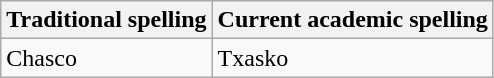<table class="wikitable">
<tr>
<th>Traditional spelling</th>
<th>Current academic spelling</th>
</tr>
<tr>
<td>Chasco</td>
<td>Txasko</td>
</tr>
</table>
